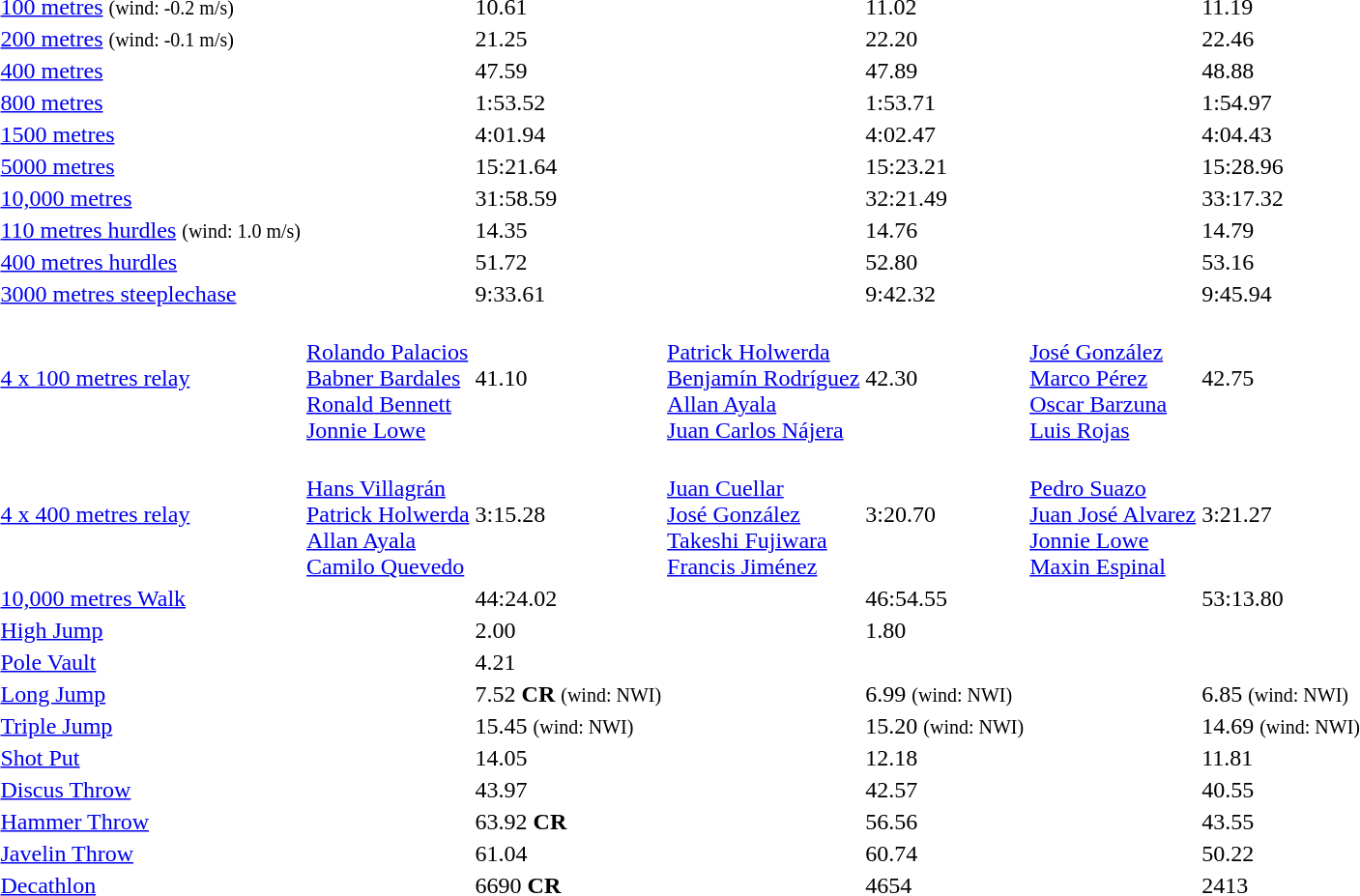<table>
<tr>
<td><a href='#'>100 metres</a> <small>(wind: -0.2 m/s)</small></td>
<td></td>
<td>10.61</td>
<td></td>
<td>11.02</td>
<td></td>
<td>11.19</td>
</tr>
<tr>
<td><a href='#'>200 metres</a> <small>(wind: -0.1 m/s)</small></td>
<td></td>
<td>21.25</td>
<td></td>
<td>22.20</td>
<td></td>
<td>22.46</td>
</tr>
<tr>
<td><a href='#'>400 metres</a></td>
<td></td>
<td>47.59</td>
<td></td>
<td>47.89</td>
<td></td>
<td>48.88</td>
</tr>
<tr>
<td><a href='#'>800 metres</a></td>
<td></td>
<td>1:53.52</td>
<td></td>
<td>1:53.71</td>
<td></td>
<td>1:54.97</td>
</tr>
<tr>
<td><a href='#'>1500 metres</a></td>
<td></td>
<td>4:01.94</td>
<td></td>
<td>4:02.47</td>
<td></td>
<td>4:04.43</td>
</tr>
<tr>
<td><a href='#'>5000 metres</a></td>
<td></td>
<td>15:21.64</td>
<td></td>
<td>15:23.21</td>
<td></td>
<td>15:28.96</td>
</tr>
<tr>
<td><a href='#'>10,000 metres</a></td>
<td></td>
<td>31:58.59</td>
<td></td>
<td>32:21.49</td>
<td></td>
<td>33:17.32</td>
</tr>
<tr>
<td><a href='#'>110 metres hurdles</a> <small>(wind: 1.0 m/s)</small></td>
<td></td>
<td>14.35</td>
<td></td>
<td>14.76</td>
<td></td>
<td>14.79</td>
</tr>
<tr>
<td><a href='#'>400 metres hurdles</a></td>
<td></td>
<td>51.72</td>
<td></td>
<td>52.80</td>
<td></td>
<td>53.16</td>
</tr>
<tr>
<td><a href='#'>3000 metres steeplechase</a></td>
<td></td>
<td>9:33.61</td>
<td></td>
<td>9:42.32</td>
<td></td>
<td>9:45.94</td>
</tr>
<tr>
<td><a href='#'>4 x 100 metres relay</a></td>
<td> <br> <a href='#'>Rolando Palacios</a> <br> <a href='#'>Babner Bardales</a> <br> <a href='#'>Ronald Bennett</a> <br> <a href='#'>Jonnie Lowe</a></td>
<td>41.10</td>
<td> <br> <a href='#'>Patrick Holwerda</a> <br> <a href='#'>Benjamín Rodríguez</a> <br> <a href='#'>Allan Ayala</a> <br> <a href='#'>Juan Carlos Nájera</a></td>
<td>42.30</td>
<td> <br> <a href='#'>José González</a> <br> <a href='#'>Marco Pérez</a> <br> <a href='#'>Oscar Barzuna</a> <br> <a href='#'>Luis Rojas</a></td>
<td>42.75</td>
</tr>
<tr>
<td><a href='#'>4 x 400 metres relay</a></td>
<td> <br> <a href='#'>Hans Villagrán</a> <br> <a href='#'>Patrick Holwerda</a> <br> <a href='#'>Allan Ayala</a> <br> <a href='#'>Camilo Quevedo</a></td>
<td>3:15.28</td>
<td> <br> <a href='#'>Juan Cuellar</a> <br> <a href='#'>José González</a> <br> <a href='#'>Takeshi Fujiwara</a> <br> <a href='#'>Francis Jiménez</a></td>
<td>3:20.70</td>
<td> <br> <a href='#'>Pedro Suazo</a> <br> <a href='#'>Juan José Alvarez</a> <br> <a href='#'>Jonnie Lowe</a> <br> <a href='#'>Maxin Espinal</a></td>
<td>3:21.27</td>
</tr>
<tr>
<td><a href='#'>10,000 metres Walk</a></td>
<td></td>
<td>44:24.02</td>
<td></td>
<td>46:54.55</td>
<td></td>
<td>53:13.80</td>
</tr>
<tr>
<td><a href='#'>High Jump</a></td>
<td></td>
<td>2.00</td>
<td></td>
<td>1.80</td>
<td></td>
<td></td>
</tr>
<tr>
<td><a href='#'>Pole Vault</a></td>
<td></td>
<td>4.21</td>
<td></td>
<td></td>
<td></td>
<td></td>
</tr>
<tr>
<td><a href='#'>Long Jump</a></td>
<td></td>
<td>7.52  <strong>CR</strong> <small>(wind: NWI)</small></td>
<td></td>
<td>6.99 <small>(wind: NWI)</small></td>
<td></td>
<td>6.85 <small>(wind: NWI)</small></td>
</tr>
<tr>
<td><a href='#'>Triple Jump</a></td>
<td></td>
<td>15.45 <small>(wind: NWI)</small></td>
<td></td>
<td>15.20 <small>(wind: NWI)</small></td>
<td></td>
<td>14.69 <small>(wind: NWI)</small></td>
</tr>
<tr>
<td><a href='#'>Shot Put</a></td>
<td></td>
<td>14.05</td>
<td></td>
<td>12.18</td>
<td></td>
<td>11.81</td>
</tr>
<tr>
<td><a href='#'>Discus Throw</a></td>
<td></td>
<td>43.97</td>
<td></td>
<td>42.57</td>
<td></td>
<td>40.55</td>
</tr>
<tr>
<td><a href='#'>Hammer Throw</a></td>
<td></td>
<td>63.92 <strong>CR</strong></td>
<td></td>
<td>56.56</td>
<td></td>
<td>43.55</td>
</tr>
<tr>
<td><a href='#'>Javelin Throw</a></td>
<td></td>
<td>61.04</td>
<td></td>
<td>60.74</td>
<td></td>
<td>50.22</td>
</tr>
<tr>
<td><a href='#'>Decathlon</a></td>
<td></td>
<td>6690 <strong>CR</strong></td>
<td></td>
<td>4654</td>
<td></td>
<td>2413</td>
</tr>
</table>
